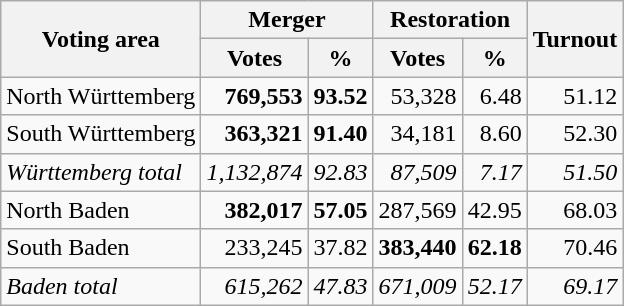<table class=wikitable style="text-align:right">
<tr>
<th rowspan=2>Voting area</th>
<th colspan=2>Merger</th>
<th colspan=2>Restoration</th>
<th rowspan=2>Turnout</th>
</tr>
<tr>
<th>Votes</th>
<th>%</th>
<th>Votes</th>
<th>%</th>
</tr>
<tr>
<td align=left>North Württemberg</td>
<td><strong>769,553</strong></td>
<td><strong>93.52</strong></td>
<td>53,328</td>
<td>6.48</td>
<td>51.12</td>
</tr>
<tr>
<td align=left>South Württemberg</td>
<td><strong>363,321</strong></td>
<td><strong>91.40</strong></td>
<td>34,181</td>
<td>8.60</td>
<td>52.30</td>
</tr>
<tr>
<td align=left><em>Württemberg total</em></td>
<td><em>1,132,874</em></td>
<td><em>92.83</em></td>
<td><em>87,509</em></td>
<td><em>7.17</em></td>
<td><em>51.50</em></td>
</tr>
<tr>
<td align=left>North Baden</td>
<td><strong>382,017</strong></td>
<td><strong>57.05</strong></td>
<td>287,569</td>
<td>42.95</td>
<td>68.03</td>
</tr>
<tr>
<td align=left>South Baden</td>
<td>233,245</td>
<td>37.82</td>
<td><strong>383,440</strong></td>
<td><strong>62.18</strong></td>
<td>70.46</td>
</tr>
<tr>
<td align=left><em>Baden total</em></td>
<td><em>615,262</em></td>
<td><em>47.83</em></td>
<td><em>671,009</em></td>
<td><em>52.17</em></td>
<td><em>69.17</em></td>
</tr>
</table>
